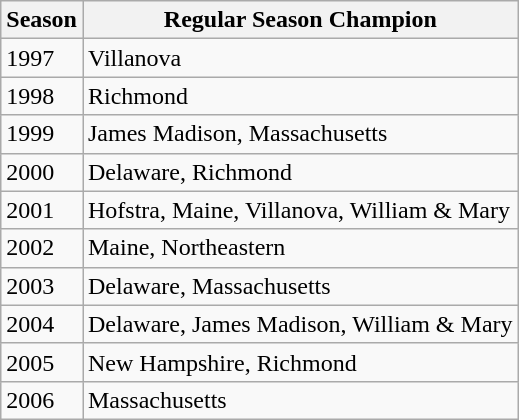<table class="wikitable">
<tr>
<th>Season</th>
<th>Regular Season Champion</th>
</tr>
<tr>
<td>1997</td>
<td>Villanova</td>
</tr>
<tr>
<td>1998</td>
<td>Richmond</td>
</tr>
<tr>
<td>1999</td>
<td>James Madison, Massachusetts</td>
</tr>
<tr>
<td>2000</td>
<td>Delaware, Richmond</td>
</tr>
<tr>
<td>2001</td>
<td>Hofstra, Maine, Villanova, William & Mary</td>
</tr>
<tr>
<td>2002</td>
<td>Maine, Northeastern</td>
</tr>
<tr>
<td>2003</td>
<td>Delaware, Massachusetts</td>
</tr>
<tr>
<td>2004</td>
<td>Delaware, James Madison, William & Mary</td>
</tr>
<tr>
<td>2005</td>
<td>New Hampshire, Richmond</td>
</tr>
<tr>
<td>2006</td>
<td>Massachusetts</td>
</tr>
</table>
